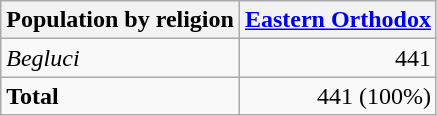<table class="wikitable sortable">
<tr>
<th>Population by religion</th>
<th><a href='#'>Eastern Orthodox</a></th>
</tr>
<tr>
<td><em>Begluci</em></td>
<td align="right">441</td>
</tr>
<tr>
<td><strong>Total</strong></td>
<td align="right">441 (100%)</td>
</tr>
</table>
